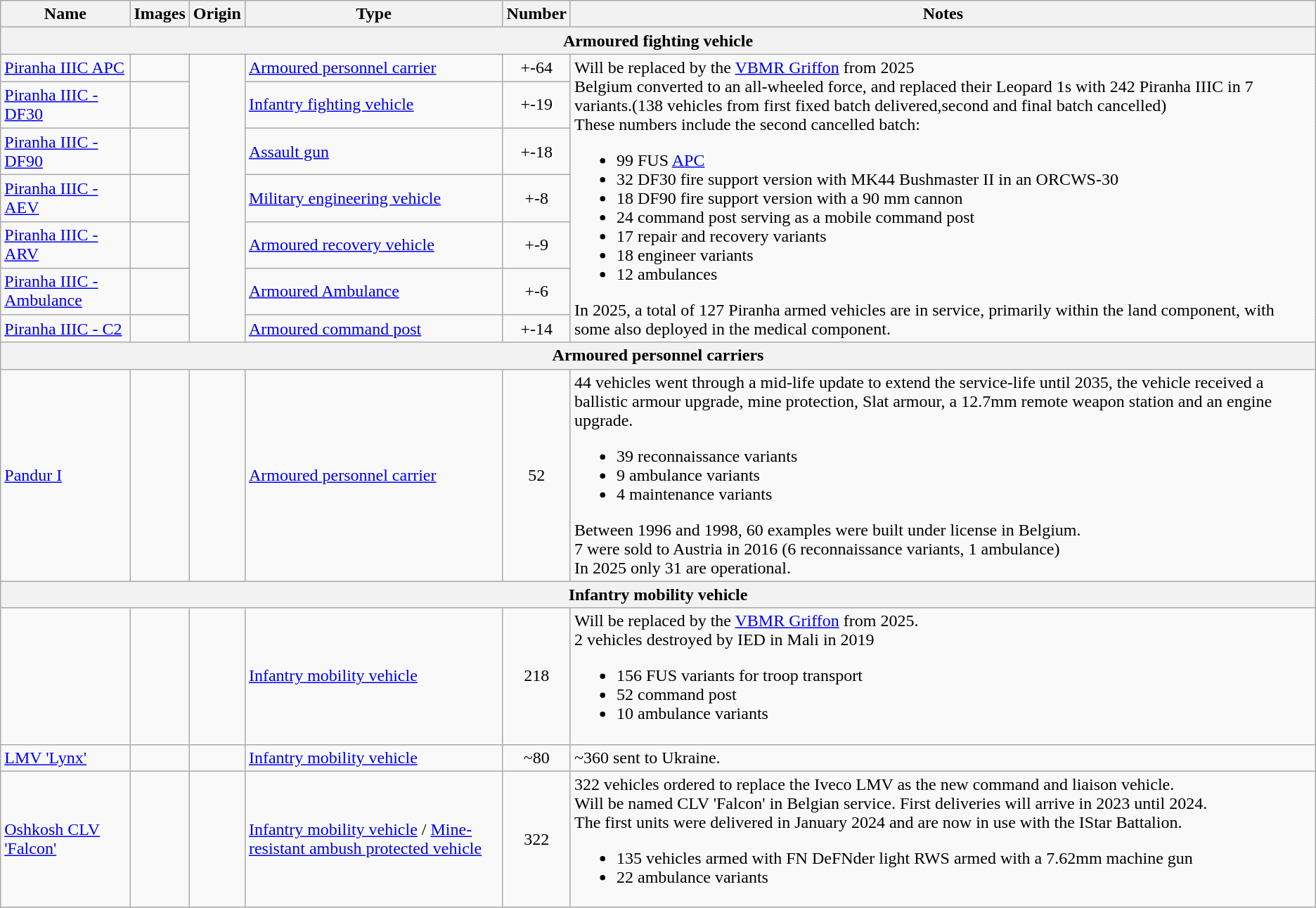<table class="wikitable">
<tr>
<th>Name</th>
<th>Images</th>
<th>Origin</th>
<th>Type</th>
<th>Number</th>
<th>Notes</th>
</tr>
<tr>
<th colspan="6">Armoured fighting vehicle</th>
</tr>
<tr>
<td><a href='#'>Piranha IIIC APC</a></td>
<td style="text-align: center;"></td>
<td rowspan="7"></td>
<td><a href='#'>Armoured personnel carrier</a></td>
<td style="text-align: center;">+-64</td>
<td rowspan="7">Will be replaced by the <a href='#'>VBMR Griffon</a> from 2025<br>Belgium converted to an all-wheeled force, and replaced their Leopard 1s with 242 Piranha IIIC in 7 variants.(138 vehicles from first fixed batch delivered,second and final batch cancelled)<br>These numbers include the second cancelled batch:<ul><li>99 FUS <a href='#'>APC</a></li><li>32 DF30 fire support version with MK44 Bushmaster II in an ORCWS-30</li><li>18 DF90 fire support version with a 90 mm cannon </li><li>24 command post serving as a mobile command post</li><li>17 repair and recovery variants</li><li>18 engineer variants</li><li>12 ambulances</li></ul>In 2025, a total of 127 Piranha armed vehicles are in service, primarily within the land component, with some also deployed in the medical component.</td>
</tr>
<tr>
<td><a href='#'>Piranha IIIC - DF30</a></td>
<td style="text-align: center;"></td>
<td><a href='#'>Infantry fighting vehicle</a></td>
<td style="text-align: center;">+-19</td>
</tr>
<tr>
<td><a href='#'>Piranha IIIC - DF90</a></td>
<td style="text-align: center;"></td>
<td><a href='#'>Assault gun</a></td>
<td style="text-align: center;">+-18</td>
</tr>
<tr>
<td><a href='#'>Piranha IIIC - AEV</a></td>
<td style="text-align: center;"></td>
<td><a href='#'>Military engineering vehicle</a></td>
<td style="text-align: center;">+-8</td>
</tr>
<tr>
<td><a href='#'>Piranha IIIC - ARV</a></td>
<td style="text-align: center;"></td>
<td><a href='#'>Armoured recovery vehicle</a></td>
<td style="text-align: center;">+-9</td>
</tr>
<tr>
<td><a href='#'>Piranha IIIC - Ambulance</a></td>
<td style="text-align: center;"></td>
<td><a href='#'>Armoured Ambulance</a></td>
<td style="text-align: center;">+-6</td>
</tr>
<tr>
<td><a href='#'>Piranha IIIC - C2</a></td>
<td style="text-align: center;"></td>
<td><a href='#'>Armoured command post</a></td>
<td style="text-align: center;">+-14</td>
</tr>
<tr>
<th colspan="6">Armoured personnel carriers</th>
</tr>
<tr>
<td><a href='#'>Pandur I</a></td>
<td style="text-align: center;"></td>
<td></td>
<td><a href='#'>Armoured personnel carrier</a></td>
<td style="text-align: center;">52</td>
<td>44 vehicles went through a mid-life update to extend the service-life until 2035, the vehicle received a ballistic armour upgrade, mine protection, Slat armour, a 12.7mm remote weapon station and an engine upgrade.<br>
<ul><li>39 reconnaissance variants</li><li>9 ambulance variants</li><li>4 maintenance variants</li></ul>Between 1996 and 1998, 60 examples were built under license in Belgium.<br>7 were sold to Austria in 2016 (6 reconnaissance variants, 1 ambulance)<br>In 2025 only 31 are operational.</td>
</tr>
<tr>
<th colspan="6">Infantry mobility vehicle</th>
</tr>
<tr>
<td></td>
<td style="text-align: center;"></td>
<td></td>
<td><a href='#'>Infantry mobility vehicle</a></td>
<td style="text-align: center;">218<br></td>
<td>Will be replaced by the <a href='#'>VBMR Griffon</a> from 2025.<br>2 vehicles destroyed by IED in Mali in 2019<ul><li>156 FUS variants for troop transport</li><li>52 command post</li><li>10 ambulance variants</li></ul></td>
</tr>
<tr>
<td><a href='#'>LMV 'Lynx'</a></td>
<td style="text-align: center;"></td>
<td></td>
<td><a href='#'>Infantry mobility vehicle</a></td>
<td style="text-align: center;">~80<br></td>
<td>~360 sent to Ukraine.</td>
</tr>
<tr>
<td><a href='#'>Oshkosh CLV 'Falcon'</a></td>
<td style="text-align: center;"></td>
<td></td>
<td><a href='#'>Infantry mobility vehicle</a> / <a href='#'>Mine-resistant ambush protected vehicle</a></td>
<td style="text-align: center;">322</td>
<td>322 vehicles ordered to replace the Iveco LMV as the new command and liaison vehicle.<br>Will be named CLV 'Falcon' in Belgian service. First deliveries will arrive in 2023 until 2024.<br>The first units were delivered in January 2024 and are now in use with the IStar Battalion.<ul><li>135 vehicles armed with FN DeFNder light RWS armed with a 7.62mm machine gun</li><li>22 ambulance variants</li></ul></td>
</tr>
</table>
